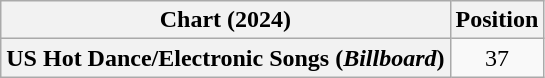<table class="wikitable plainrowheaders" style="text-align:center">
<tr>
<th scope="col">Chart (2024)</th>
<th scope="col">Position</th>
</tr>
<tr>
<th scope="row">US Hot Dance/Electronic Songs (<em>Billboard</em>)</th>
<td>37</td>
</tr>
</table>
